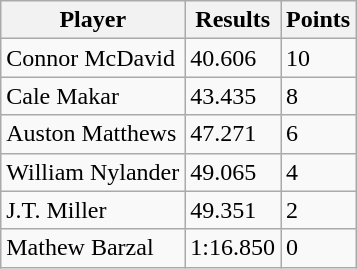<table cellspacing=0 class="wikitable sortable" style="border:1px solid #999999">
<tr>
<th>Player</th>
<th>Results</th>
<th>Points</th>
</tr>
<tr>
<td>Connor McDavid</td>
<td>40.606</td>
<td>10</td>
</tr>
<tr>
<td>Cale Makar</td>
<td>43.435</td>
<td>8</td>
</tr>
<tr>
<td>Auston Matthews</td>
<td>47.271</td>
<td>6</td>
</tr>
<tr>
<td>William Nylander</td>
<td>49.065</td>
<td>4</td>
</tr>
<tr>
<td>J.T. Miller</td>
<td>49.351</td>
<td>2</td>
</tr>
<tr>
<td>Mathew Barzal</td>
<td>1:16.850</td>
<td>0</td>
</tr>
</table>
